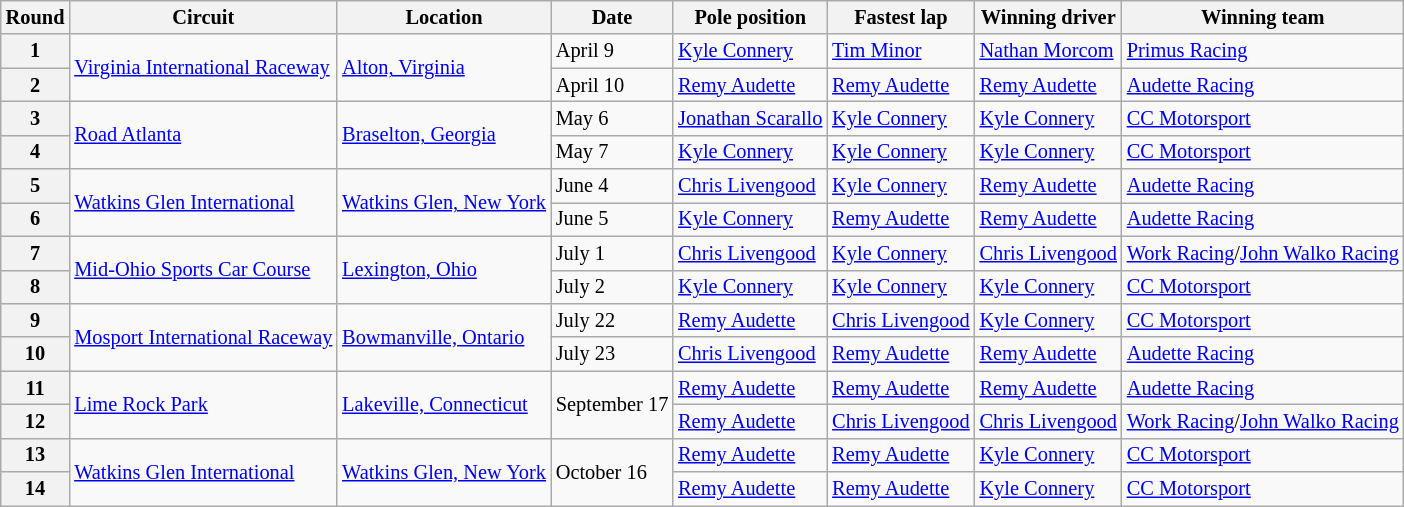<table class="wikitable" border="1" style="font-size: 85%;">
<tr>
<th>Round</th>
<th>Circuit</th>
<th>Location</th>
<th>Date</th>
<th>Pole position</th>
<th>Fastest lap</th>
<th>Winning driver</th>
<th>Winning team</th>
</tr>
<tr>
<th>1</th>
<td rowspan=2><a href='#'>Virginia International Raceway</a></td>
<td rowspan=2> <a href='#'>Alton, Virginia</a></td>
<td>April 9</td>
<td> <a href='#'>Kyle Connery</a></td>
<td> <a href='#'>Tim Minor</a></td>
<td> <a href='#'>Nathan Morcom</a></td>
<td> <a href='#'>Primus Racing</a></td>
</tr>
<tr>
<th>2</th>
<td>April 10</td>
<td> <a href='#'>Remy Audette</a></td>
<td> <a href='#'>Remy Audette</a></td>
<td> <a href='#'>Remy Audette</a></td>
<td> <a href='#'>Audette Racing</a></td>
</tr>
<tr>
<th>3</th>
<td rowspan=2><a href='#'>Road Atlanta</a></td>
<td rowspan=2> <a href='#'>Braselton, Georgia</a></td>
<td>May 6</td>
<td> <a href='#'>Jonathan Scarallo</a></td>
<td> <a href='#'>Kyle Connery</a></td>
<td> <a href='#'>Kyle Connery</a></td>
<td> <a href='#'>CC Motorsport</a></td>
</tr>
<tr>
<th>4</th>
<td>May 7</td>
<td> <a href='#'>Kyle Connery</a></td>
<td> <a href='#'>Kyle Connery</a></td>
<td> <a href='#'>Kyle Connery</a></td>
<td> <a href='#'>CC Motorsport</a></td>
</tr>
<tr>
<th>5</th>
<td rowspan=2><a href='#'>Watkins Glen International</a></td>
<td rowspan=2> <a href='#'>Watkins Glen, New York</a></td>
<td>June 4</td>
<td> <a href='#'>Chris Livengood</a></td>
<td> <a href='#'>Kyle Connery</a></td>
<td> <a href='#'>Remy Audette</a></td>
<td> <a href='#'>Audette Racing</a></td>
</tr>
<tr>
<th>6</th>
<td>June 5</td>
<td> <a href='#'>Kyle Connery</a></td>
<td> <a href='#'>Remy Audette</a></td>
<td> <a href='#'>Remy Audette</a></td>
<td> <a href='#'>Audette Racing</a></td>
</tr>
<tr>
<th>7</th>
<td rowspan=2><a href='#'>Mid-Ohio Sports Car Course</a></td>
<td rowspan=2> <a href='#'>Lexington, Ohio</a></td>
<td>July 1</td>
<td> <a href='#'>Chris Livengood</a></td>
<td> <a href='#'>Kyle Connery</a></td>
<td> <a href='#'>Chris Livengood</a></td>
<td> <a href='#'>Work Racing</a>/<a href='#'>John Walko Racing</a></td>
</tr>
<tr>
<th>8</th>
<td>July 2</td>
<td> <a href='#'>Kyle Connery</a></td>
<td> <a href='#'>Kyle Connery</a></td>
<td> <a href='#'>Kyle Connery</a></td>
<td> <a href='#'>CC Motorsport</a></td>
</tr>
<tr>
<th>9</th>
<td rowspan=2><a href='#'>Mosport International Raceway</a></td>
<td rowspan=2> <a href='#'>Bowmanville, Ontario</a></td>
<td>July 22</td>
<td> <a href='#'>Remy Audette</a></td>
<td> <a href='#'>Chris Livengood</a></td>
<td> <a href='#'>Kyle Connery</a></td>
<td> <a href='#'>CC Motorsport</a></td>
</tr>
<tr>
<th>10</th>
<td>July 23</td>
<td> <a href='#'>Chris Livengood</a></td>
<td> <a href='#'>Remy Audette</a></td>
<td> <a href='#'>Remy Audette</a></td>
<td> <a href='#'>Audette Racing</a></td>
</tr>
<tr>
<th>11</th>
<td rowspan=2><a href='#'>Lime Rock Park</a></td>
<td rowspan=2> <a href='#'>Lakeville, Connecticut</a></td>
<td rowspan=2>September 17</td>
<td> <a href='#'>Remy Audette</a></td>
<td> <a href='#'>Remy Audette</a></td>
<td> <a href='#'>Remy Audette</a></td>
<td> <a href='#'>Audette Racing</a></td>
</tr>
<tr>
<th>12</th>
<td> <a href='#'>Remy Audette</a></td>
<td> <a href='#'>Chris Livengood</a></td>
<td> <a href='#'>Chris Livengood</a></td>
<td> <a href='#'>Work Racing</a>/<a href='#'>John Walko Racing</a></td>
</tr>
<tr>
<th>13</th>
<td rowspan=2><a href='#'>Watkins Glen International</a></td>
<td rowspan=2> <a href='#'>Watkins Glen, New York</a></td>
<td rowspan=2>October 16</td>
<td> <a href='#'>Remy Audette</a></td>
<td> <a href='#'>Remy Audette</a></td>
<td> <a href='#'>Kyle Connery</a></td>
<td> <a href='#'>CC Motorsport</a></td>
</tr>
<tr>
<th>14</th>
<td> <a href='#'>Remy Audette</a></td>
<td> <a href='#'>Remy Audette</a></td>
<td> <a href='#'>Kyle Connery</a></td>
<td> <a href='#'>CC Motorsport</a></td>
</tr>
</table>
